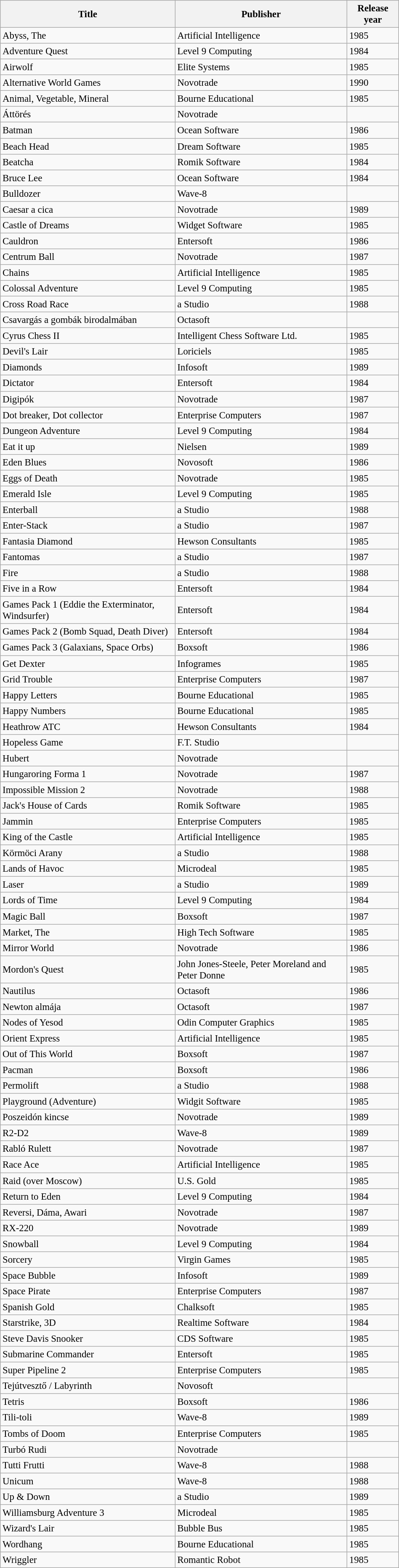<table class="wikitable plainrowheaders sortable" style="width:50%; font-size:95%;" id="softwarelist">
<tr>
<th rowspan="1">Title</th>
<th colspan="1">Publisher</th>
<th rowspan="1">Release year</th>
</tr>
<tr>
<td>Abyss, The</td>
<td>Artificial Intelligence</td>
<td>1985</td>
</tr>
<tr>
<td>Adventure Quest</td>
<td>Level 9 Computing</td>
<td>1984</td>
</tr>
<tr>
<td>Airwolf</td>
<td>Elite Systems</td>
<td>1985</td>
</tr>
<tr>
<td>Alternative World Games</td>
<td>Novotrade</td>
<td>1990</td>
</tr>
<tr>
<td>Animal, Vegetable, Mineral</td>
<td>Bourne Educational</td>
<td>1985</td>
</tr>
<tr>
<td>Áttörés</td>
<td>Novotrade</td>
<td></td>
</tr>
<tr>
<td>Batman</td>
<td>Ocean Software</td>
<td>1986</td>
</tr>
<tr>
<td>Beach Head</td>
<td>Dream Software</td>
<td>1985</td>
</tr>
<tr>
<td>Beatcha</td>
<td>Romik Software</td>
<td>1984</td>
</tr>
<tr>
<td>Bruce Lee</td>
<td>Ocean Software</td>
<td>1984</td>
</tr>
<tr>
<td>Bulldozer</td>
<td>Wave-8</td>
<td></td>
</tr>
<tr>
<td>Caesar a cica</td>
<td>Novotrade</td>
<td>1989</td>
</tr>
<tr>
<td>Castle of Dreams</td>
<td>Widget Software</td>
<td>1985</td>
</tr>
<tr>
<td>Cauldron</td>
<td>Entersoft</td>
<td>1986</td>
</tr>
<tr>
<td>Centrum Ball</td>
<td>Novotrade</td>
<td>1987</td>
</tr>
<tr>
<td>Chains</td>
<td>Artificial Intelligence</td>
<td>1985</td>
</tr>
<tr>
<td>Colossal Adventure</td>
<td>Level 9 Computing</td>
<td>1985</td>
</tr>
<tr>
<td>Cross Road Race</td>
<td>a Studio</td>
<td>1988</td>
</tr>
<tr>
<td>Csavargás a gombák birodalmában</td>
<td>Octasoft</td>
<td></td>
</tr>
<tr>
<td>Cyrus Chess II</td>
<td>Intelligent Chess Software Ltd.</td>
<td>1985</td>
</tr>
<tr>
<td>Devil's Lair</td>
<td>Loriciels</td>
<td>1985</td>
</tr>
<tr>
<td>Diamonds</td>
<td>Infosoft</td>
<td>1989</td>
</tr>
<tr>
<td>Dictator</td>
<td>Entersoft</td>
<td>1984</td>
</tr>
<tr>
<td>Digipók</td>
<td>Novotrade</td>
<td>1987</td>
</tr>
<tr>
<td>Dot breaker, Dot collector</td>
<td>Enterprise Computers</td>
<td>1987</td>
</tr>
<tr>
<td>Dungeon Adventure</td>
<td>Level 9 Computing</td>
<td>1984</td>
</tr>
<tr>
<td>Eat it up</td>
<td>Nielsen</td>
<td>1989</td>
</tr>
<tr>
<td>Eden Blues</td>
<td>Novosoft</td>
<td>1986</td>
</tr>
<tr>
<td>Eggs of Death</td>
<td>Novotrade</td>
<td>1985</td>
</tr>
<tr>
<td>Emerald Isle</td>
<td>Level 9 Computing</td>
<td>1985</td>
</tr>
<tr>
<td>Enterball</td>
<td>a Studio</td>
<td>1988</td>
</tr>
<tr>
<td>Enter-Stack</td>
<td>a Studio</td>
<td>1987</td>
</tr>
<tr>
<td>Fantasia Diamond</td>
<td>Hewson Consultants</td>
<td>1985</td>
</tr>
<tr>
<td>Fantomas</td>
<td>a Studio</td>
<td>1987</td>
</tr>
<tr>
<td>Fire</td>
<td>a Studio</td>
<td>1988</td>
</tr>
<tr>
<td>Five in a Row</td>
<td>Entersoft</td>
<td>1984</td>
</tr>
<tr>
<td>Games Pack 1 (Eddie the Exterminator,  Windsurfer)</td>
<td>Entersoft</td>
<td>1984</td>
</tr>
<tr>
<td>Games Pack 2 (Bomb Squad, Death Diver)</td>
<td>Entersoft</td>
<td>1984</td>
</tr>
<tr>
<td>Games Pack 3 (Galaxians, Space Orbs)</td>
<td>Boxsoft</td>
<td>1986</td>
</tr>
<tr>
<td>Get Dexter</td>
<td>Infogrames</td>
<td>1985</td>
</tr>
<tr>
<td>Grid Trouble</td>
<td>Enterprise Computers</td>
<td>1987</td>
</tr>
<tr>
<td>Happy Letters</td>
<td>Bourne Educational</td>
<td>1985</td>
</tr>
<tr>
<td>Happy Numbers</td>
<td>Bourne Educational</td>
<td>1985</td>
</tr>
<tr>
<td>Heathrow ATC</td>
<td>Hewson Consultants</td>
<td>1984</td>
</tr>
<tr>
<td>Hopeless Game</td>
<td>F.T. Studio</td>
<td></td>
</tr>
<tr>
<td>Hubert</td>
<td>Novotrade</td>
<td></td>
</tr>
<tr>
<td>Hungaroring Forma 1</td>
<td>Novotrade</td>
<td>1987</td>
</tr>
<tr>
<td>Impossible Mission 2</td>
<td>Novotrade</td>
<td>1988</td>
</tr>
<tr>
<td>Jack's House of Cards</td>
<td>Romik Software</td>
<td>1985</td>
</tr>
<tr>
<td>Jammin</td>
<td>Enterprise Computers</td>
<td>1985</td>
</tr>
<tr>
<td>King of the Castle</td>
<td>Artificial Intelligence</td>
<td>1985</td>
</tr>
<tr>
<td>Körmöci Arany</td>
<td>a Studio</td>
<td>1988</td>
</tr>
<tr>
<td>Lands of Havoc</td>
<td>Microdeal</td>
<td>1985</td>
</tr>
<tr>
<td>Laser</td>
<td>a Studio</td>
<td>1989</td>
</tr>
<tr>
<td>Lords of Time</td>
<td>Level 9 Computing</td>
<td>1984</td>
</tr>
<tr>
<td>Magic Ball</td>
<td>Boxsoft</td>
<td>1987</td>
</tr>
<tr>
<td>Market, The</td>
<td>High Tech Software</td>
<td>1985</td>
</tr>
<tr>
<td>Mirror World</td>
<td>Novotrade</td>
<td>1986</td>
</tr>
<tr>
<td>Mordon's Quest</td>
<td>John Jones-Steele, Peter Moreland and Peter Donne</td>
<td>1985</td>
</tr>
<tr>
<td>Nautilus</td>
<td>Octasoft</td>
<td>1986</td>
</tr>
<tr>
<td>Newton almája</td>
<td>Octasoft</td>
<td>1987</td>
</tr>
<tr>
<td>Nodes of Yesod</td>
<td>Odin Computer Graphics</td>
<td>1985</td>
</tr>
<tr>
<td>Orient Express</td>
<td>Artificial Intelligence</td>
<td>1985</td>
</tr>
<tr>
<td>Out of This World</td>
<td>Boxsoft</td>
<td>1987</td>
</tr>
<tr>
<td>Pacman</td>
<td>Boxsoft</td>
<td>1986</td>
</tr>
<tr>
<td>Permolift</td>
<td>a Studio</td>
<td>1988</td>
</tr>
<tr>
<td>Playground (Adventure)</td>
<td>Widgit Software</td>
<td>1985</td>
</tr>
<tr>
<td>Poszeidón kincse</td>
<td>Novotrade</td>
<td>1989</td>
</tr>
<tr>
<td>R2-D2</td>
<td>Wave-8</td>
<td>1989</td>
</tr>
<tr>
<td>Rabló Rulett</td>
<td>Novotrade</td>
<td>1987</td>
</tr>
<tr>
<td>Race Ace</td>
<td>Artificial Intelligence</td>
<td>1985</td>
</tr>
<tr>
<td>Raid (over Moscow)</td>
<td>U.S. Gold</td>
<td>1985</td>
</tr>
<tr>
<td>Return to Eden</td>
<td>Level 9 Computing</td>
<td>1984</td>
</tr>
<tr>
<td>Reversi, Dáma, Awari</td>
<td>Novotrade</td>
<td>1987</td>
</tr>
<tr>
<td>RX-220</td>
<td>Novotrade</td>
<td>1989</td>
</tr>
<tr>
<td>Snowball</td>
<td>Level 9 Computing</td>
<td>1984</td>
</tr>
<tr>
<td>Sorcery</td>
<td>Virgin Games</td>
<td>1985</td>
</tr>
<tr>
<td>Space Bubble</td>
<td>Infosoft</td>
<td>1989</td>
</tr>
<tr>
<td>Space Pirate</td>
<td>Enterprise Computers</td>
<td>1987</td>
</tr>
<tr>
<td>Spanish Gold</td>
<td>Chalksoft</td>
<td>1985</td>
</tr>
<tr>
<td>Starstrike, 3D</td>
<td>Realtime Software</td>
<td>1984</td>
</tr>
<tr>
<td>Steve Davis Snooker</td>
<td>CDS Software</td>
<td>1985</td>
</tr>
<tr>
<td>Submarine Commander</td>
<td>Entersoft</td>
<td>1985</td>
</tr>
<tr>
<td>Super Pipeline 2</td>
<td>Enterprise Computers</td>
<td>1985</td>
</tr>
<tr>
<td>Tejútvesztő / Labyrinth</td>
<td>Novosoft</td>
<td></td>
</tr>
<tr>
<td>Tetris</td>
<td>Boxsoft</td>
<td>1986</td>
</tr>
<tr>
<td>Tili-toli</td>
<td>Wave-8</td>
<td>1989</td>
</tr>
<tr>
<td>Tombs of Doom</td>
<td>Enterprise Computers</td>
<td>1985</td>
</tr>
<tr>
<td>Turbó Rudi</td>
<td>Novotrade</td>
<td></td>
</tr>
<tr>
<td>Tutti Frutti</td>
<td>Wave-8</td>
<td>1988</td>
</tr>
<tr>
<td>Unicum</td>
<td>Wave-8</td>
<td>1988</td>
</tr>
<tr>
<td>Up & Down</td>
<td>a Studio</td>
<td>1989</td>
</tr>
<tr>
<td>Williamsburg Adventure 3</td>
<td>Microdeal</td>
<td>1985</td>
</tr>
<tr>
<td>Wizard's Lair</td>
<td>Bubble Bus</td>
<td>1985</td>
</tr>
<tr>
<td>Wordhang</td>
<td>Bourne Educational</td>
<td>1985</td>
</tr>
<tr>
<td>Wriggler</td>
<td>Romantic Robot</td>
<td>1985</td>
</tr>
</table>
